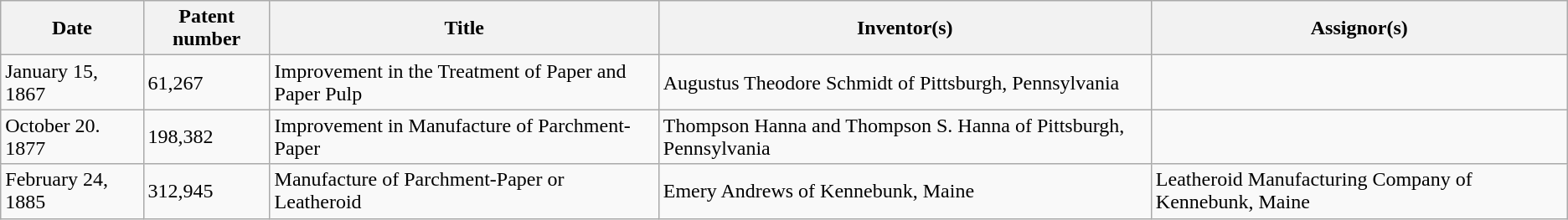<table class="wikitable">
<tr>
<th>Date</th>
<th>Patent number</th>
<th>Title</th>
<th>Inventor(s)</th>
<th>Assignor(s)</th>
</tr>
<tr>
<td>January 15, 1867</td>
<td>61,267</td>
<td>Improvement in the Treatment of Paper and Paper Pulp</td>
<td>Augustus Theodore Schmidt of Pittsburgh, Pennsylvania</td>
<td></td>
</tr>
<tr>
<td>October 20. 1877</td>
<td>198,382</td>
<td>Improvement in Manufacture of Parchment-Paper</td>
<td>Thompson Hanna and Thompson S. Hanna of Pittsburgh, Pennsylvania</td>
<td></td>
</tr>
<tr>
<td>February 24, 1885</td>
<td>312,945</td>
<td>Manufacture of Parchment-Paper or Leatheroid</td>
<td>Emery Andrews of Kennebunk, Maine</td>
<td>Leatheroid Manufacturing Company of Kennebunk, Maine</td>
</tr>
</table>
